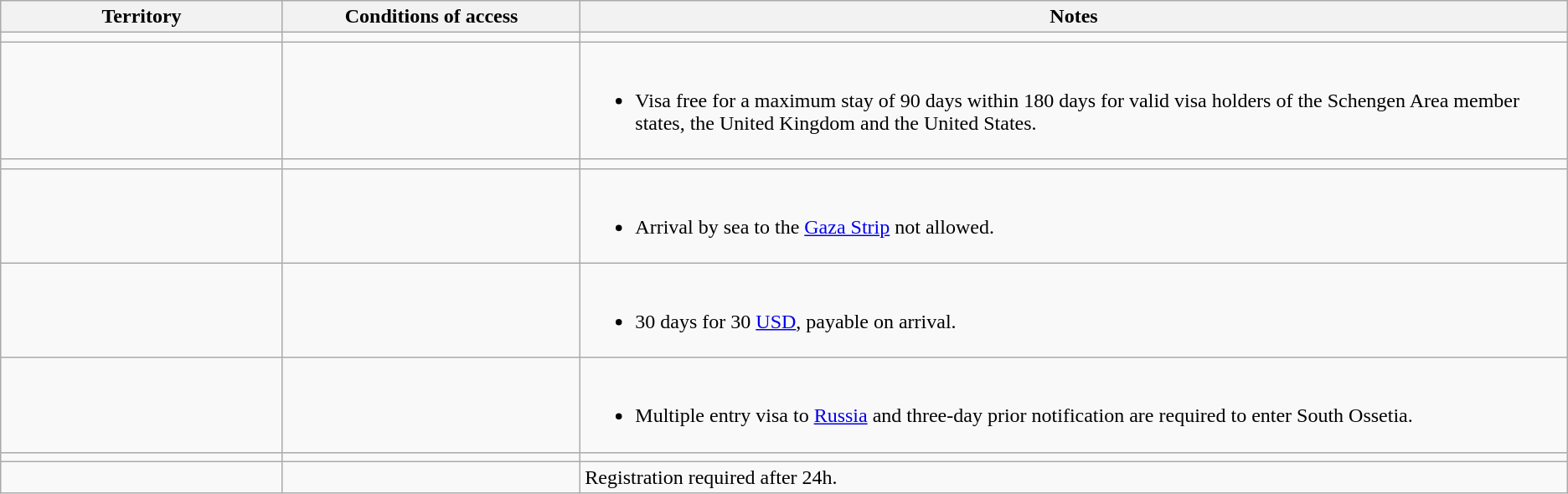<table class="wikitable" style="text-align: left; table-layout: fixed;">
<tr>
<th style="width:18%;">Territory</th>
<th style="width:19%;">Conditions of access</th>
<th>Notes</th>
</tr>
<tr>
<td></td>
<td></td>
<td></td>
</tr>
<tr>
<td></td>
<td></td>
<td><br><ul><li>Visa free for a maximum stay of 90 days within 180 days for valid visa holders of the Schengen Area member states, the United Kingdom and the United States.</li></ul></td>
</tr>
<tr>
<td></td>
<td></td>
<td></td>
</tr>
<tr>
<td></td>
<td></td>
<td><br><ul><li>Arrival by sea to the <a href='#'>Gaza Strip</a> not allowed.</li></ul></td>
</tr>
<tr>
<td></td>
<td></td>
<td><br><ul><li>30 days for 30 <a href='#'>USD</a>, payable on arrival.</li></ul></td>
</tr>
<tr>
<td></td>
<td></td>
<td><br><ul><li>Multiple entry visa to <a href='#'>Russia</a> and three-day prior notification are required to enter South Ossetia.</li></ul></td>
</tr>
<tr>
<td></td>
<td></td>
<td></td>
</tr>
<tr>
<td></td>
<td></td>
<td>Registration required after 24h.</td>
</tr>
</table>
